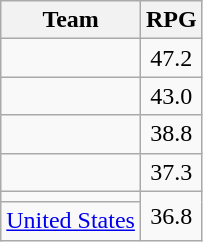<table class=wikitable>
<tr>
<th>Team</th>
<th>RPG</th>
</tr>
<tr>
<td></td>
<td align=center>47.2</td>
</tr>
<tr>
<td></td>
<td align=center>43.0</td>
</tr>
<tr>
<td></td>
<td align=center>38.8</td>
</tr>
<tr>
<td></td>
<td align=center>37.3</td>
</tr>
<tr>
<td></td>
<td align=center rowspan=2>36.8</td>
</tr>
<tr>
<td> <a href='#'>United States</a></td>
</tr>
</table>
